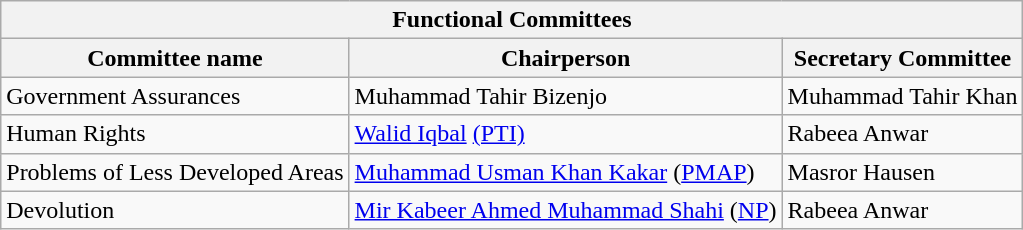<table class=wikitable>
<tr>
<th colspan=3>Functional Committees</th>
</tr>
<tr>
<th>Committee name</th>
<th>Chairperson</th>
<th><strong>Secretary Committee</strong></th>
</tr>
<tr>
<td>Government Assurances</td>
<td>Muhammad Tahir Bizenjo</td>
<td>Muhammad Tahir Khan</td>
</tr>
<tr>
<td>Human Rights</td>
<td><a href='#'>Walid Iqbal</a> <a href='#'>(PTI)</a></td>
<td>Rabeea Anwar</td>
</tr>
<tr>
<td>Problems of Less Developed Areas</td>
<td><a href='#'>Muhammad Usman Khan Kakar</a> (<a href='#'>PMAP</a>)</td>
<td>Masror Hausen</td>
</tr>
<tr>
<td>Devolution</td>
<td><a href='#'>Mir Kabeer Ahmed Muhammad Shahi</a> (<a href='#'>NP</a>)</td>
<td>Rabeea Anwar</td>
</tr>
</table>
